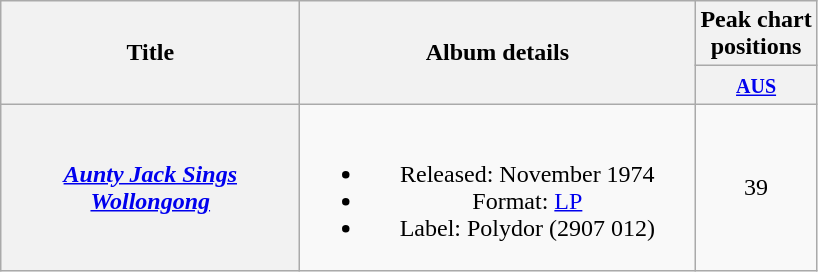<table class="wikitable plainrowheaders" style="text-align:center;" border="1">
<tr>
<th scope="col" rowspan="2" style="width:12em;">Title</th>
<th scope="col" rowspan="2" style="width:16em;">Album details</th>
<th scope="col" colspan="1">Peak chart<br>positions</th>
</tr>
<tr>
<th scope="col" style="text-align:center;"><small><a href='#'>AUS</a></small><br></th>
</tr>
<tr>
<th scope="row"><em><a href='#'>Aunty Jack Sings Wollongong</a></em></th>
<td><br><ul><li>Released: November 1974</li><li>Format: <a href='#'>LP</a></li><li>Label: Polydor (2907 012)</li></ul></td>
<td align="center">39</td>
</tr>
</table>
